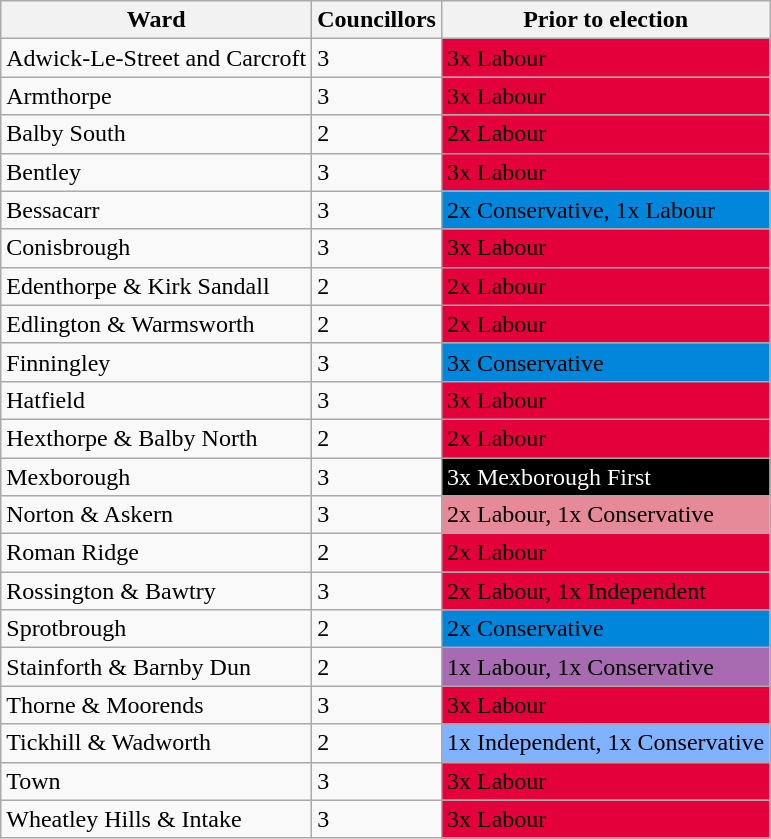<table class="wikitable sortable">
<tr>
<th>Ward</th>
<th>Councillors</th>
<th>Prior to election</th>
</tr>
<tr>
<td>Adwick-Le-Street and Carcroft</td>
<td>3</td>
<td style="background: #E4003B">3x Labour</td>
</tr>
<tr>
<td>Armthorpe</td>
<td>3</td>
<td style="background: #E4003B">3x Labour</td>
</tr>
<tr>
<td>Balby South</td>
<td>2</td>
<td style="background: #E4003B">2x Labour</td>
</tr>
<tr>
<td>Bentley</td>
<td>3</td>
<td style="background: #E4003B">3x Labour</td>
</tr>
<tr>
<td>Bessacarr</td>
<td>3</td>
<td style="background: #0087DC">2x Conservative, 1x Labour</td>
</tr>
<tr>
<td>Conisbrough</td>
<td>3</td>
<td style="background: #E4003B">3x Labour</td>
</tr>
<tr>
<td>Edenthorpe & Kirk Sandall</td>
<td>2</td>
<td style="background: #E4003B">2x Labour</td>
</tr>
<tr>
<td>Edlington & Warmsworth</td>
<td>2</td>
<td style="background: #E4003B">2x Labour</td>
</tr>
<tr>
<td>Finningley</td>
<td>3</td>
<td style="background: #0087DC">3x Conservative</td>
</tr>
<tr>
<td>Hatfield</td>
<td>3</td>
<td style="background: #E4003B">3x Labour</td>
</tr>
<tr>
<td>Hexthorpe & Balby North</td>
<td>2</td>
<td style="background: #E4003B">2x Labour</td>
</tr>
<tr>
<td>Mexborough</td>
<td>3</td>
<td style="background: #000000; color:#FFFFFF">3x Mexborough First</td>
</tr>
<tr>
<td>Norton & Askern</td>
<td>3</td>
<td style="background: #E68A99">2x Labour, 1x Conservative</td>
</tr>
<tr>
<td>Roman Ridge</td>
<td>2</td>
<td style="background: #E4003B">2x Labour</td>
</tr>
<tr>
<td>Rossington & Bawtry</td>
<td>3</td>
<td style="background: #E4003B">2x Labour, 1x Independent</td>
</tr>
<tr>
<td>Sprotbrough</td>
<td>2</td>
<td style="background: #0087DC">2x Conservative</td>
</tr>
<tr>
<td>Stainforth & Barnby Dun</td>
<td>2</td>
<td style="background: #a86bb1">1x Labour, 1x Conservative</td>
</tr>
<tr>
<td>Thorne & Moorends</td>
<td>3</td>
<td style="background: #E4003B">3x Labour</td>
</tr>
<tr>
<td>Tickhill & Wadworth</td>
<td>2</td>
<td style="background: #80B3FF">1x Independent, 1x Conservative</td>
</tr>
<tr>
<td>Town</td>
<td>3</td>
<td style="background: #E4003B">3x Labour</td>
</tr>
<tr>
<td>Wheatley Hills & Intake</td>
<td>3</td>
<td style="background: #E4003B">3x Labour</td>
</tr>
</table>
